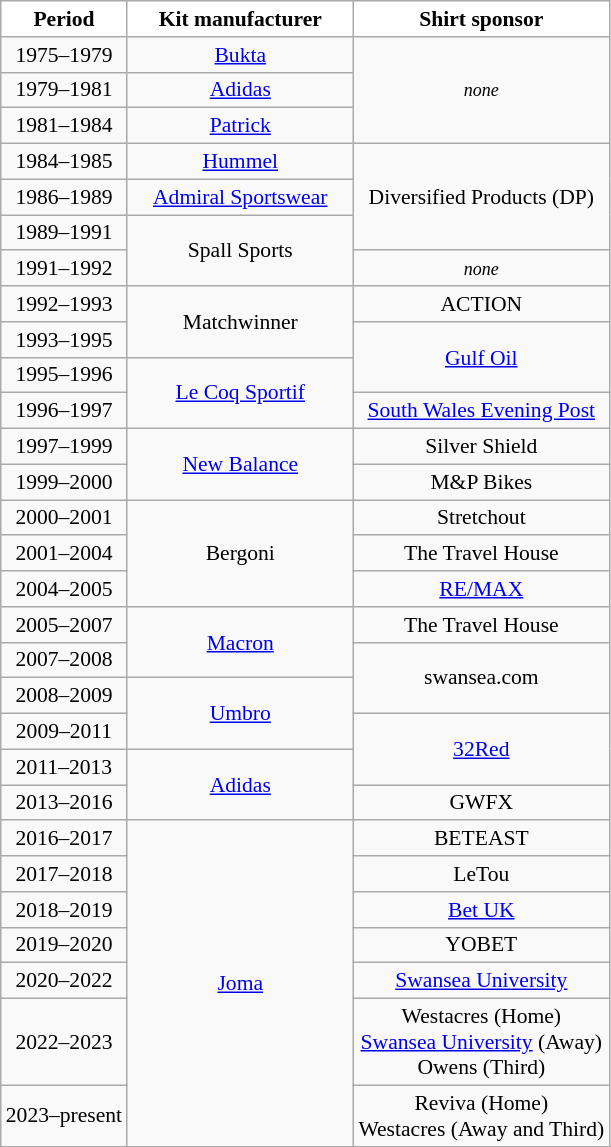<table class="wikitable" style="text-align:center; font-size:90%;">
<tr style="color:white;">
<th style="background:#FFFFFF;color:#000000;min-width:04em;">Period</th>
<th style="background:#FFFFFF;color:#000000;min-width:10em;">Kit manufacturer</th>
<th style="background:#FFFFFF;color:#000000;min-width:10em;">Shirt sponsor</th>
</tr>
<tr>
<td>1975–1979</td>
<td><a href='#'>Bukta</a></td>
<td rowspan=3><small><em>none</em></small></td>
</tr>
<tr>
<td>1979–1981</td>
<td><a href='#'>Adidas</a></td>
</tr>
<tr>
<td>1981–1984</td>
<td><a href='#'>Patrick</a></td>
</tr>
<tr>
<td>1984–1985</td>
<td><a href='#'>Hummel</a></td>
<td rowspan=3>Diversified Products (DP)</td>
</tr>
<tr>
<td>1986–1989</td>
<td><a href='#'>Admiral Sportswear</a></td>
</tr>
<tr>
<td>1989–1991</td>
<td rowspan=2>Spall Sports</td>
</tr>
<tr>
<td>1991–1992</td>
<td><small><em>none</em></small></td>
</tr>
<tr>
<td>1992–1993</td>
<td rowspan=2>Matchwinner</td>
<td>ACTION</td>
</tr>
<tr>
<td>1993–1995</td>
<td rowspan=2><a href='#'>Gulf Oil</a></td>
</tr>
<tr>
<td>1995–1996</td>
<td rowspan=2><a href='#'>Le Coq Sportif</a></td>
</tr>
<tr>
<td>1996–1997</td>
<td><a href='#'>South Wales Evening Post</a></td>
</tr>
<tr>
<td>1997–1999</td>
<td rowspan=2><a href='#'>New Balance</a></td>
<td>Silver Shield</td>
</tr>
<tr>
<td>1999–2000</td>
<td>M&P Bikes</td>
</tr>
<tr>
<td>2000–2001</td>
<td rowspan=3>Bergoni</td>
<td>Stretchout</td>
</tr>
<tr>
<td>2001–2004</td>
<td>The Travel House</td>
</tr>
<tr>
<td>2004–2005</td>
<td><a href='#'>RE/MAX</a></td>
</tr>
<tr>
<td>2005–2007</td>
<td rowspan=2><a href='#'>Macron</a></td>
<td>The Travel House</td>
</tr>
<tr>
<td>2007–2008</td>
<td rowspan=2>swansea.com</td>
</tr>
<tr>
<td>2008–2009</td>
<td rowspan=2><a href='#'>Umbro</a></td>
</tr>
<tr>
<td>2009–2011</td>
<td rowspan=2><a href='#'>32Red</a></td>
</tr>
<tr>
<td>2011–2013</td>
<td rowspan=2><a href='#'>Adidas</a></td>
</tr>
<tr>
<td>2013–2016</td>
<td>GWFX</td>
</tr>
<tr>
<td>2016–2017</td>
<td rowspan=7><a href='#'>Joma</a></td>
<td>BETEAST</td>
</tr>
<tr>
<td>2017–2018</td>
<td>LeTou</td>
</tr>
<tr>
<td>2018–2019</td>
<td><a href='#'>Bet UK</a></td>
</tr>
<tr>
<td>2019–2020</td>
<td>YOBET</td>
</tr>
<tr>
<td>2020–2022</td>
<td><a href='#'>Swansea University</a></td>
</tr>
<tr>
<td>2022–2023</td>
<td>Westacres (Home) <br><a href='#'>Swansea University</a> (Away)<br> Owens (Third)</td>
</tr>
<tr>
<td>2023–present</td>
<td>Reviva (Home) <br> Westacres (Away and Third)</td>
</tr>
<tr>
</tr>
</table>
